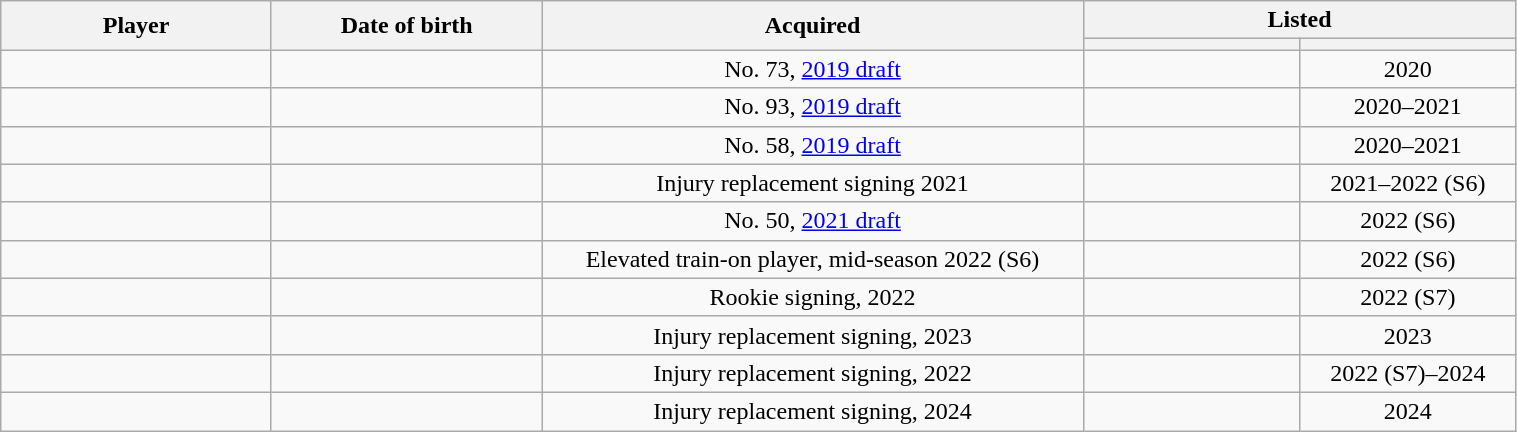<table class="wikitable sortable" style="text-align:center; width:80%;">
<tr>
<th rowspan="2" style="width:10%">Player</th>
<th rowspan="2" style="width:10%">Date of birth</th>
<th rowspan="2" style="width:20%">Acquired</th>
<th colspan="2" style="width:10%">Listed</th>
</tr>
<tr>
<th width=8%></th>
<th width=8%></th>
</tr>
<tr>
<td align=left></td>
<td></td>
<td>No. 73, <a href='#'>2019 draft</a></td>
<td></td>
<td>2020</td>
</tr>
<tr>
<td align=left></td>
<td></td>
<td>No. 93, <a href='#'>2019 draft</a></td>
<td></td>
<td>2020–2021</td>
</tr>
<tr>
<td align=left></td>
<td></td>
<td>No. 58, <a href='#'>2019 draft</a></td>
<td></td>
<td>2020–2021</td>
</tr>
<tr>
<td align=left></td>
<td></td>
<td>Injury replacement signing 2021</td>
<td></td>
<td>2021–2022 (S6)</td>
</tr>
<tr>
<td align=left></td>
<td></td>
<td>No. 50, <a href='#'>2021 draft</a></td>
<td></td>
<td>2022 (S6)</td>
</tr>
<tr>
<td align=left></td>
<td></td>
<td>Elevated train-on player, mid-season 2022 (S6)</td>
<td></td>
<td>2022 (S6)</td>
</tr>
<tr>
<td align=left></td>
<td></td>
<td>Rookie signing, 2022</td>
<td></td>
<td>2022 (S7)</td>
</tr>
<tr>
<td align=left></td>
<td></td>
<td>Injury replacement signing, 2023</td>
<td></td>
<td>2023</td>
</tr>
<tr>
<td align=left></td>
<td></td>
<td>Injury replacement signing, 2022</td>
<td></td>
<td>2022 (S7)–2024</td>
</tr>
<tr>
<td align=left></td>
<td></td>
<td>Injury replacement signing, 2024</td>
<td></td>
<td>2024</td>
</tr>
</table>
